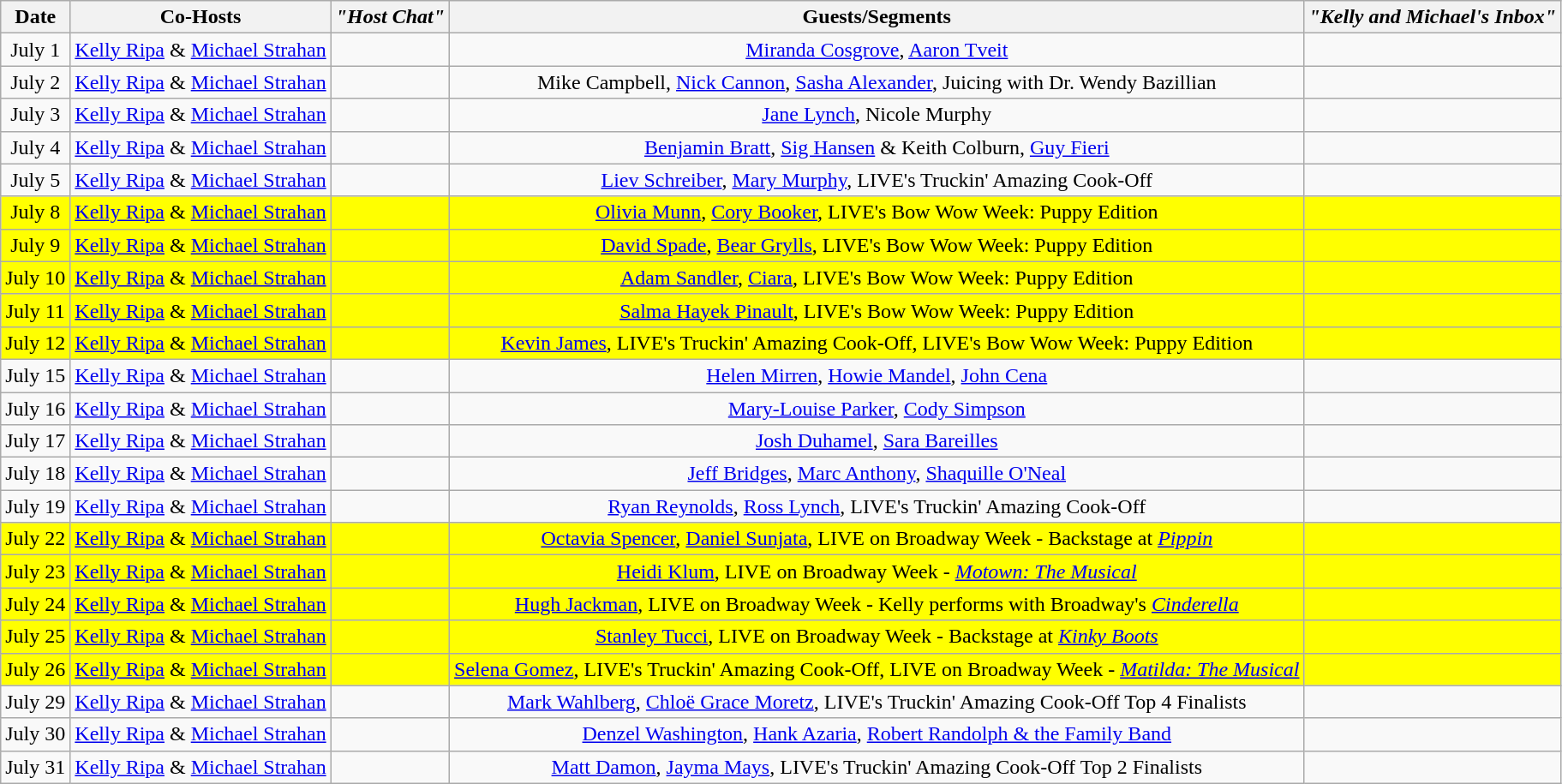<table class="wikitable sortable" style="text-align:center;">
<tr>
<th>Date</th>
<th>Co-Hosts</th>
<th><em>"Host Chat"</em></th>
<th>Guests/Segments</th>
<th><em>"Kelly and Michael's Inbox"</em></th>
</tr>
<tr>
<td>July 1</td>
<td><a href='#'>Kelly Ripa</a> & <a href='#'>Michael Strahan</a></td>
<td></td>
<td><a href='#'>Miranda Cosgrove</a>, <a href='#'>Aaron Tveit</a></td>
<td></td>
</tr>
<tr>
<td>July 2</td>
<td><a href='#'>Kelly Ripa</a> & <a href='#'>Michael Strahan</a></td>
<td></td>
<td>Mike Campbell, <a href='#'>Nick Cannon</a>, <a href='#'>Sasha Alexander</a>, Juicing with Dr. Wendy Bazillian</td>
<td></td>
</tr>
<tr>
<td>July 3</td>
<td><a href='#'>Kelly Ripa</a> & <a href='#'>Michael Strahan</a></td>
<td></td>
<td><a href='#'>Jane Lynch</a>, Nicole Murphy</td>
<td></td>
</tr>
<tr>
<td>July 4</td>
<td><a href='#'>Kelly Ripa</a> & <a href='#'>Michael Strahan</a></td>
<td></td>
<td><a href='#'>Benjamin Bratt</a>, <a href='#'>Sig Hansen</a> & Keith Colburn, <a href='#'>Guy Fieri</a></td>
<td></td>
</tr>
<tr>
<td>July 5</td>
<td><a href='#'>Kelly Ripa</a> & <a href='#'>Michael Strahan</a></td>
<td></td>
<td><a href='#'>Liev Schreiber</a>, <a href='#'>Mary Murphy</a>, LIVE's Truckin' Amazing Cook-Off</td>
<td></td>
</tr>
<tr style="background:yellow;">
<td>July 8</td>
<td><a href='#'>Kelly Ripa</a> & <a href='#'>Michael Strahan</a></td>
<td></td>
<td><a href='#'>Olivia Munn</a>, <a href='#'>Cory Booker</a>, LIVE's Bow Wow Week: Puppy Edition</td>
<td></td>
</tr>
<tr style="background:yellow;">
<td>July 9</td>
<td><a href='#'>Kelly Ripa</a> & <a href='#'>Michael Strahan</a></td>
<td></td>
<td><a href='#'>David Spade</a>, <a href='#'>Bear Grylls</a>, LIVE's Bow Wow Week: Puppy Edition</td>
<td></td>
</tr>
<tr style="background:yellow;">
<td>July 10</td>
<td><a href='#'>Kelly Ripa</a> & <a href='#'>Michael Strahan</a></td>
<td></td>
<td><a href='#'>Adam Sandler</a>, <a href='#'>Ciara</a>, LIVE's Bow Wow Week: Puppy Edition</td>
<td></td>
</tr>
<tr style="background:yellow;">
<td>July 11</td>
<td><a href='#'>Kelly Ripa</a> & <a href='#'>Michael Strahan</a></td>
<td></td>
<td><a href='#'>Salma Hayek Pinault</a>, LIVE's Bow Wow Week: Puppy Edition</td>
<td></td>
</tr>
<tr style="background:yellow;">
<td>July 12</td>
<td><a href='#'>Kelly Ripa</a> & <a href='#'>Michael Strahan</a></td>
<td></td>
<td><a href='#'>Kevin James</a>, LIVE's Truckin' Amazing Cook-Off, LIVE's Bow Wow Week: Puppy Edition</td>
<td></td>
</tr>
<tr>
<td>July 15</td>
<td><a href='#'>Kelly Ripa</a> & <a href='#'>Michael Strahan</a></td>
<td></td>
<td><a href='#'>Helen Mirren</a>, <a href='#'>Howie Mandel</a>, <a href='#'>John Cena</a></td>
<td></td>
</tr>
<tr>
<td>July 16</td>
<td><a href='#'>Kelly Ripa</a> & <a href='#'>Michael Strahan</a></td>
<td></td>
<td><a href='#'>Mary-Louise Parker</a>, <a href='#'>Cody Simpson</a></td>
<td></td>
</tr>
<tr>
<td>July 17</td>
<td><a href='#'>Kelly Ripa</a> & <a href='#'>Michael Strahan</a></td>
<td></td>
<td><a href='#'>Josh Duhamel</a>, <a href='#'>Sara Bareilles</a></td>
<td></td>
</tr>
<tr>
<td>July 18</td>
<td><a href='#'>Kelly Ripa</a> & <a href='#'>Michael Strahan</a></td>
<td></td>
<td><a href='#'>Jeff Bridges</a>, <a href='#'>Marc Anthony</a>, <a href='#'>Shaquille O'Neal</a></td>
<td></td>
</tr>
<tr>
<td>July 19</td>
<td><a href='#'>Kelly Ripa</a> & <a href='#'>Michael Strahan</a></td>
<td></td>
<td><a href='#'>Ryan Reynolds</a>, <a href='#'>Ross Lynch</a>, LIVE's Truckin' Amazing Cook-Off</td>
<td></td>
</tr>
<tr style="background:yellow;">
<td>July 22</td>
<td><a href='#'>Kelly Ripa</a> & <a href='#'>Michael Strahan</a></td>
<td></td>
<td><a href='#'>Octavia Spencer</a>, <a href='#'>Daniel Sunjata</a>, LIVE on Broadway Week - Backstage at <em><a href='#'>Pippin</a></em></td>
<td></td>
</tr>
<tr style="background:yellow;">
<td>July 23</td>
<td><a href='#'>Kelly Ripa</a> & <a href='#'>Michael Strahan</a></td>
<td></td>
<td><a href='#'>Heidi Klum</a>, LIVE on Broadway Week - <em><a href='#'>Motown: The Musical</a></em></td>
<td></td>
</tr>
<tr style="background:yellow;">
<td>July 24</td>
<td><a href='#'>Kelly Ripa</a> & <a href='#'>Michael Strahan</a></td>
<td></td>
<td><a href='#'>Hugh Jackman</a>, LIVE on Broadway Week - Kelly performs with Broadway's <em><a href='#'>Cinderella</a></em></td>
<td></td>
</tr>
<tr style="background:yellow;">
<td>July 25</td>
<td><a href='#'>Kelly Ripa</a> & <a href='#'>Michael Strahan</a></td>
<td></td>
<td><a href='#'>Stanley Tucci</a>, LIVE on Broadway Week - Backstage at <em><a href='#'>Kinky Boots</a></em></td>
<td></td>
</tr>
<tr style="background:yellow;">
<td>July 26</td>
<td><a href='#'>Kelly Ripa</a> & <a href='#'>Michael Strahan</a></td>
<td></td>
<td><a href='#'>Selena Gomez</a>, LIVE's Truckin' Amazing Cook-Off, LIVE on Broadway Week - <em><a href='#'>Matilda: The Musical</a></em></td>
<td></td>
</tr>
<tr>
<td>July 29</td>
<td><a href='#'>Kelly Ripa</a> & <a href='#'>Michael Strahan</a></td>
<td></td>
<td><a href='#'>Mark Wahlberg</a>, <a href='#'>Chloë Grace Moretz</a>, LIVE's Truckin' Amazing Cook-Off Top 4 Finalists</td>
<td></td>
</tr>
<tr>
<td>July 30</td>
<td><a href='#'>Kelly Ripa</a> & <a href='#'>Michael Strahan</a></td>
<td></td>
<td><a href='#'>Denzel Washington</a>, <a href='#'>Hank Azaria</a>, <a href='#'>Robert Randolph & the Family Band</a></td>
<td></td>
</tr>
<tr>
<td>July 31</td>
<td><a href='#'>Kelly Ripa</a> & <a href='#'>Michael Strahan</a></td>
<td></td>
<td><a href='#'>Matt Damon</a>, <a href='#'>Jayma Mays</a>, LIVE's Truckin' Amazing Cook-Off Top 2 Finalists</td>
<td></td>
</tr>
</table>
